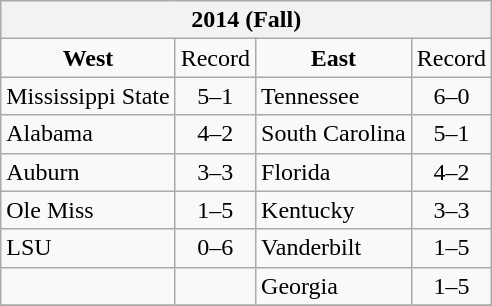<table class="wikitable">
<tr>
<th colspan=4>2014 (Fall)</th>
</tr>
<tr>
<td align=center><strong>West</strong></td>
<td align=center>Record</td>
<td align=center><strong>East</strong></td>
<td align=center>Record</td>
</tr>
<tr>
<td>Mississippi State</td>
<td align=center>5–1</td>
<td>Tennessee</td>
<td align=center>6–0</td>
</tr>
<tr>
<td>Alabama</td>
<td align=center>4–2</td>
<td>South Carolina</td>
<td align=center>5–1</td>
</tr>
<tr>
<td>Auburn</td>
<td align=center>3–3</td>
<td>Florida</td>
<td align=center>4–2</td>
</tr>
<tr>
<td>Ole Miss</td>
<td align=center>1–5</td>
<td>Kentucky</td>
<td align=center>3–3</td>
</tr>
<tr>
<td>LSU</td>
<td align=center>0–6</td>
<td>Vanderbilt</td>
<td align=center>1–5</td>
</tr>
<tr>
<td></td>
<td></td>
<td>Georgia</td>
<td align=center>1–5</td>
</tr>
<tr>
</tr>
</table>
